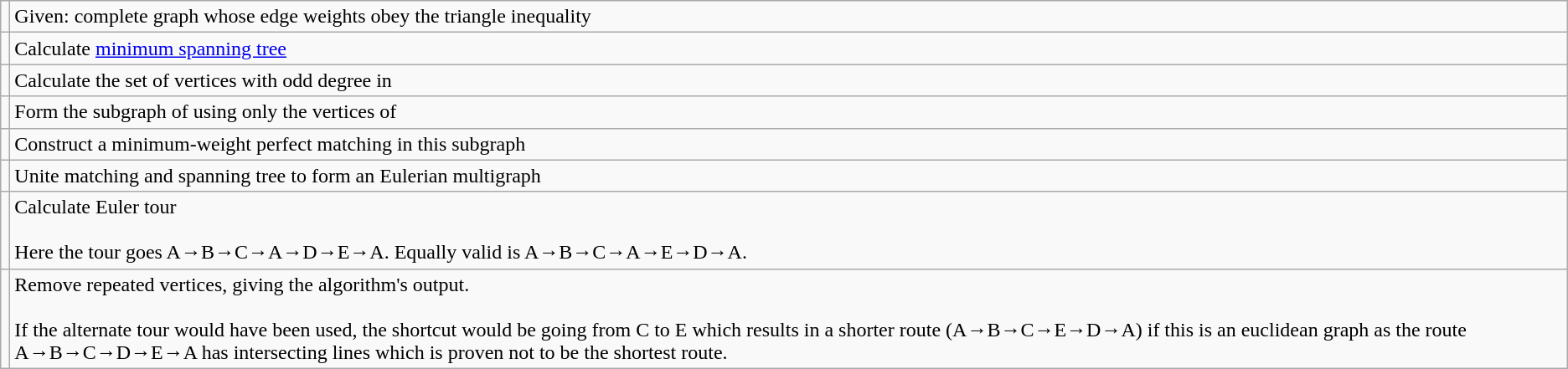<table class="wikitable">
<tr>
<td></td>
<td>Given: complete graph whose edge weights obey the triangle inequality</td>
</tr>
<tr>
<td></td>
<td>Calculate <a href='#'>minimum spanning tree</a> </td>
</tr>
<tr>
<td></td>
<td>Calculate the set of vertices  with odd degree in </td>
</tr>
<tr>
<td></td>
<td>Form the subgraph of  using only the vertices of </td>
</tr>
<tr>
<td></td>
<td>Construct a minimum-weight perfect matching  in this subgraph</td>
</tr>
<tr>
<td></td>
<td>Unite matching and spanning tree  to form an Eulerian multigraph</td>
</tr>
<tr>
<td></td>
<td>Calculate Euler tour<br><br>Here the tour goes A→B→C→A→D→E→A. Equally valid is A→B→C→A→E→D→A.</td>
</tr>
<tr>
<td></td>
<td>Remove repeated vertices, giving the algorithm's output.<br><br>If the alternate tour would have been used, the shortcut would be going from C to E which results in a shorter route (A→B→C→E→D→A) if this is an euclidean graph as the route A→B→C→D→E→A has intersecting lines which is proven not to be the shortest route.</td>
</tr>
</table>
